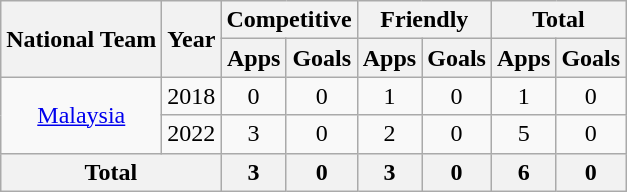<table class="wikitable" style="text-align: center;">
<tr>
<th rowspan="2">National Team</th>
<th rowspan="2">Year</th>
<th colspan="2">Competitive</th>
<th colspan="2">Friendly</th>
<th colspan="2">Total</th>
</tr>
<tr>
<th><strong>Apps</strong></th>
<th>Goals</th>
<th><strong>Apps</strong></th>
<th>Goals</th>
<th><strong>Apps</strong></th>
<th>Goals</th>
</tr>
<tr>
<td rowspan="2"><a href='#'>Malaysia</a></td>
<td>2018</td>
<td>0</td>
<td>0</td>
<td>1</td>
<td>0</td>
<td>1</td>
<td>0</td>
</tr>
<tr>
<td>2022</td>
<td>3</td>
<td>0</td>
<td>2</td>
<td>0</td>
<td>5</td>
<td>0</td>
</tr>
<tr>
<th colspan="2">Total</th>
<th>3</th>
<th>0</th>
<th>3</th>
<th>0</th>
<th>6</th>
<th>0</th>
</tr>
</table>
